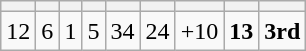<table class="wikitable">
<tr>
<th></th>
<th></th>
<th></th>
<th></th>
<th></th>
<th></th>
<th></th>
<th></th>
<th></th>
</tr>
<tr>
<td>12</td>
<td>6</td>
<td>1</td>
<td>5</td>
<td>34</td>
<td>24</td>
<td>+10</td>
<td><strong>13</strong></td>
<td><strong>3rd</strong></td>
</tr>
</table>
